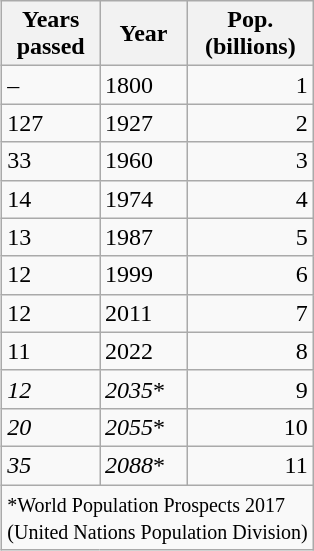<table class="wikitable" style="float: right; clear:right; margin-left: 10px">
<tr>
<th>Years<br>passed</th>
<th>Year</th>
<th>Pop.<br>(billions)</th>
</tr>
<tr --->
<td align="left">–</td>
<td>1800</td>
<td align="right">1</td>
</tr>
<tr --->
<td align="left">127</td>
<td>1927</td>
<td align="right">2</td>
</tr>
<tr --->
<td align="left">33</td>
<td>1960</td>
<td align="right">3</td>
</tr>
<tr --->
<td align="left">14</td>
<td>1974</td>
<td align="right">4</td>
</tr>
<tr --->
<td align="left">13</td>
<td>1987</td>
<td align="right">5</td>
</tr>
<tr --->
<td align="left">12</td>
<td>1999</td>
<td align="right">6</td>
</tr>
<tr --->
<td align="left">12</td>
<td>2011</td>
<td align="right">7</td>
</tr>
<tr --->
<td align="left">11</td>
<td>2022</td>
<td align="right">8</td>
</tr>
<tr --->
<td align="left"><em>12</em></td>
<td><em>2035</em>*</td>
<td align="right">9</td>
</tr>
<tr --->
<td align="left"><em>20</em></td>
<td><em>2055</em>*</td>
<td align="right">10</td>
</tr>
<tr ---->
<td align="left"><em>35</em></td>
<td><em>2088</em>*</td>
<td align="right">11</td>
</tr>
<tr ---->
<td align="left" colspan=3><small>*World Population Prospects 2017<br>(United Nations Population Division)</small></td>
</tr>
</table>
